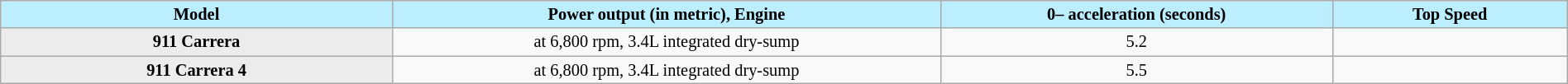<table class="wikitable" style="font-size:85%; text-align:center; width:100%;">
<tr>
<th style="width:10%; background:#bef;">Model</th>
<th style="width:14%; background:#bef;">Power output (in metric), Engine</th>
<th style="width:10%; background:#bef;">0– acceleration (seconds)</th>
<th style="width:6%; background:#bef;">Top Speed</th>
</tr>
<tr>
<th style="background: #ececec;">911 Carrera</th>
<td> at 6,800 rpm, 3.4L integrated dry-sump</td>
<td>5.2</td>
<td></td>
</tr>
<tr>
<th style="background: #ececec;">911 Carrera 4</th>
<td> at 6,800 rpm, 3.4L integrated dry-sump</td>
<td>5.5</td>
<td></td>
</tr>
</table>
